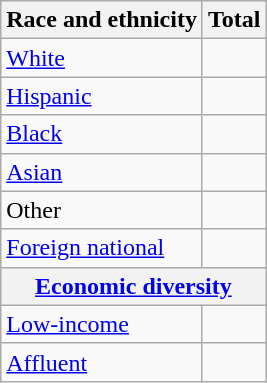<table class="wikitable floatright sortable collapsible"; text-align:right; font-size:80%;">
<tr>
<th>Race and ethnicity</th>
<th colspan="2" data-sort-type=number>Total</th>
</tr>
<tr>
<td><a href='#'>White</a></td>
<td align=right></td>
</tr>
<tr>
<td><a href='#'>Hispanic</a></td>
<td align=right></td>
</tr>
<tr>
<td><a href='#'>Black</a></td>
<td align=right></td>
</tr>
<tr>
<td><a href='#'>Asian</a></td>
<td align=right></td>
</tr>
<tr>
<td>Other</td>
<td align=right></td>
</tr>
<tr>
<td><a href='#'>Foreign national</a></td>
<td align=right></td>
</tr>
<tr>
<th colspan="4" data-sort-type=number><a href='#'>Economic diversity</a></th>
</tr>
<tr>
<td><a href='#'>Low-income</a></td>
<td align=right></td>
</tr>
<tr>
<td><a href='#'>Affluent</a></td>
<td align=right></td>
</tr>
</table>
